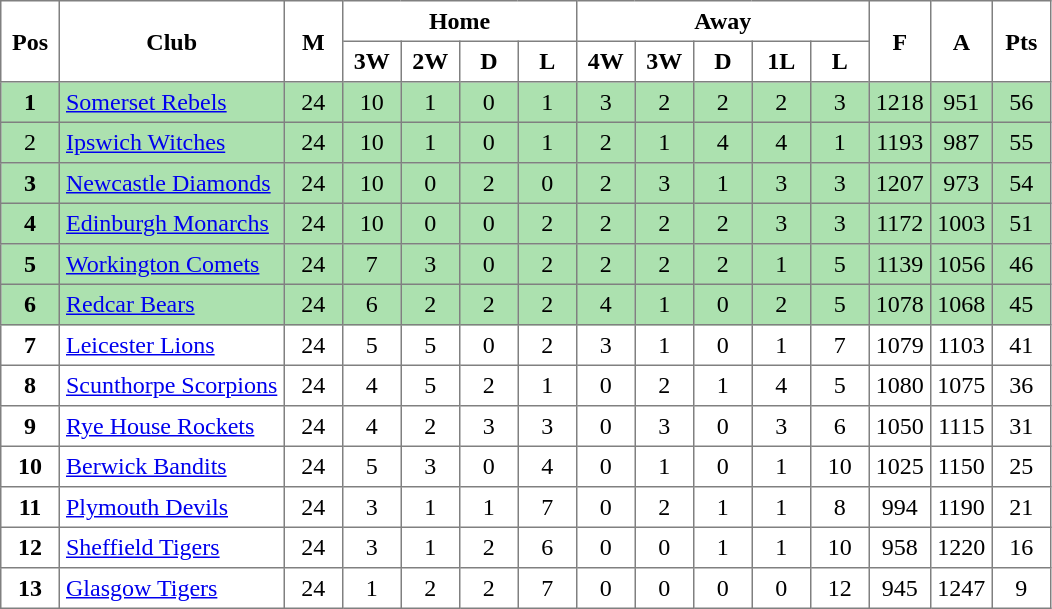<table class="toccolours" border="1" cellpadding="4" cellspacing="0" style="border-collapse: collapse; margin:0;">
<tr>
<th width=30 rowspan=2>Pos</th>
<th rowspan=2>Club</th>
<th rowspan=2 width=30>M</th>
<th colspan=4>Home</th>
<th colspan=5>Away</th>
<th rowspan=2 width=30>F</th>
<th width=30 rowspan=2>A</th>
<th width=30 rowspan=2>Pts</th>
</tr>
<tr>
<th width=30>3W</th>
<th width=30>2W</th>
<th width=30>D</th>
<th width=30>L</th>
<th width=30>4W</th>
<th width=30>3W</th>
<th width=30>D</th>
<th width=30>1L</th>
<th width=30>L</th>
</tr>
<tr align=center | style="background:#ACE1AF">
<th>1</th>
<td align=left><a href='#'>Somerset Rebels</a></td>
<td>24</td>
<td>10</td>
<td>1</td>
<td>0</td>
<td>1</td>
<td>3</td>
<td>2</td>
<td>2</td>
<td>2</td>
<td>3</td>
<td>1218</td>
<td>951</td>
<td>56</td>
</tr>
<tr align=center | style="background:#ACE1AF">
<td>2</td>
<td align=left><a href='#'>Ipswich Witches</a></td>
<td>24</td>
<td>10</td>
<td>1</td>
<td>0</td>
<td>1</td>
<td>2</td>
<td>1</td>
<td>4</td>
<td>4</td>
<td>1</td>
<td>1193</td>
<td>987</td>
<td>55</td>
</tr>
<tr align=center | style="background:#ACE1AF">
<th>3</th>
<td align=left><a href='#'>Newcastle Diamonds</a></td>
<td>24</td>
<td>10</td>
<td>0</td>
<td>2</td>
<td>0</td>
<td>2</td>
<td>3</td>
<td>1</td>
<td>3</td>
<td>3</td>
<td>1207</td>
<td>973</td>
<td>54</td>
</tr>
<tr align=center | style="background:#ACE1AF">
<th>4</th>
<td align=left><a href='#'>Edinburgh Monarchs</a></td>
<td>24</td>
<td>10</td>
<td>0</td>
<td>0</td>
<td>2</td>
<td>2</td>
<td>2</td>
<td>2</td>
<td>3</td>
<td>3</td>
<td>1172</td>
<td>1003</td>
<td>51</td>
</tr>
<tr align=center style="background:#ACE1AF">
<th>5</th>
<td align=left><a href='#'>Workington Comets</a></td>
<td>24</td>
<td>7</td>
<td>3</td>
<td>0</td>
<td>2</td>
<td>2</td>
<td>2</td>
<td>2</td>
<td>1</td>
<td>5</td>
<td>1139</td>
<td>1056</td>
<td>46</td>
</tr>
<tr align=center style="background:#ACE1AF">
<th>6</th>
<td align=left><a href='#'>Redcar Bears</a></td>
<td>24</td>
<td>6</td>
<td>2</td>
<td>2</td>
<td>2</td>
<td>4</td>
<td>1</td>
<td>0</td>
<td>2</td>
<td>5</td>
<td>1078</td>
<td>1068</td>
<td>45</td>
</tr>
<tr align=center>
<th>7</th>
<td align=left><a href='#'>Leicester Lions</a></td>
<td>24</td>
<td>5</td>
<td>5</td>
<td>0</td>
<td>2</td>
<td>3</td>
<td>1</td>
<td>0</td>
<td>1</td>
<td>7</td>
<td>1079</td>
<td>1103</td>
<td>41</td>
</tr>
<tr align=center>
<th>8</th>
<td align=left><a href='#'>Scunthorpe Scorpions</a></td>
<td>24</td>
<td>4</td>
<td>5</td>
<td>2</td>
<td>1</td>
<td>0</td>
<td>2</td>
<td>1</td>
<td>4</td>
<td>5</td>
<td>1080</td>
<td>1075</td>
<td>36</td>
</tr>
<tr align=center>
<th>9</th>
<td align=left><a href='#'>Rye House Rockets</a></td>
<td>24</td>
<td>4</td>
<td>2</td>
<td>3</td>
<td>3</td>
<td>0</td>
<td>3</td>
<td>0</td>
<td>3</td>
<td>6</td>
<td>1050</td>
<td>1115</td>
<td>31</td>
</tr>
<tr align=center |>
<th>10</th>
<td align=left><a href='#'>Berwick Bandits</a></td>
<td>24</td>
<td>5</td>
<td>3</td>
<td>0</td>
<td>4</td>
<td>0</td>
<td>1</td>
<td>0</td>
<td>1</td>
<td>10</td>
<td>1025</td>
<td>1150</td>
<td>25</td>
</tr>
<tr align=center |>
<th>11</th>
<td align=left><a href='#'>Plymouth Devils</a></td>
<td>24</td>
<td>3</td>
<td>1</td>
<td>1</td>
<td>7</td>
<td>0</td>
<td>2</td>
<td>1</td>
<td>1</td>
<td>8</td>
<td>994</td>
<td>1190</td>
<td>21</td>
</tr>
<tr align=center |>
<th>12</th>
<td align=left><a href='#'>Sheffield Tigers</a></td>
<td>24</td>
<td>3</td>
<td>1</td>
<td>2</td>
<td>6</td>
<td>0</td>
<td>0</td>
<td>1</td>
<td>1</td>
<td>10</td>
<td>958</td>
<td>1220</td>
<td>16</td>
</tr>
<tr align=center |>
<th>13</th>
<td align=left><a href='#'>Glasgow Tigers</a></td>
<td>24</td>
<td>1</td>
<td>2</td>
<td>2</td>
<td>7</td>
<td>0</td>
<td>0</td>
<td>0</td>
<td>0</td>
<td>12</td>
<td>945</td>
<td>1247</td>
<td>9</td>
</tr>
</table>
